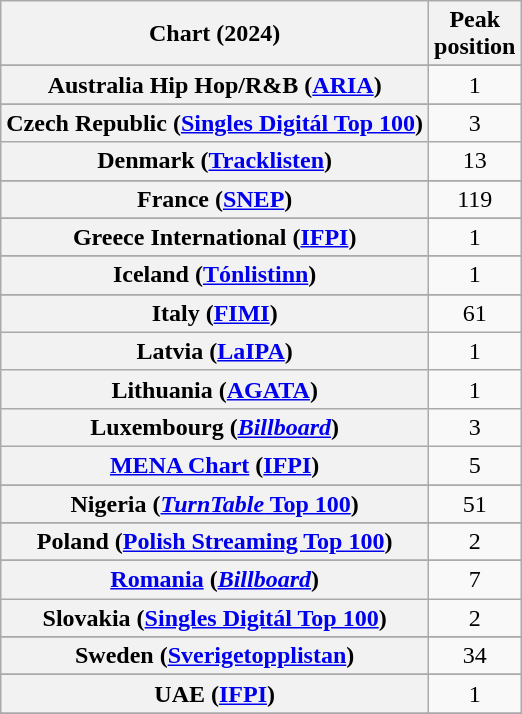<table class="wikitable sortable plainrowheaders" style="text-align:center">
<tr>
<th scope="col">Chart (2024)</th>
<th scope="col">Peak<br>position</th>
</tr>
<tr>
</tr>
<tr>
<th scope="row">Australia Hip Hop/R&B (<a href='#'>ARIA</a>)</th>
<td>1</td>
</tr>
<tr>
</tr>
<tr>
</tr>
<tr>
</tr>
<tr>
<th scope="row">Czech Republic (<a href='#'>Singles Digitál Top 100</a>)</th>
<td>3</td>
</tr>
<tr>
<th scope="row">Denmark (<a href='#'>Tracklisten</a>)</th>
<td>13</td>
</tr>
<tr>
</tr>
<tr>
<th scope="row">France (<a href='#'>SNEP</a>)</th>
<td>119</td>
</tr>
<tr>
</tr>
<tr>
</tr>
<tr>
<th scope="row">Greece International (<a href='#'>IFPI</a>)</th>
<td>1</td>
</tr>
<tr>
</tr>
<tr>
<th scope="row">Iceland (<a href='#'>Tónlistinn</a>)</th>
<td>1</td>
</tr>
<tr>
</tr>
<tr>
<th scope="row">Italy (<a href='#'>FIMI</a>)</th>
<td>61</td>
</tr>
<tr>
<th scope="row">Latvia (<a href='#'>LaIPA</a>)</th>
<td>1</td>
</tr>
<tr>
<th scope="row">Lithuania (<a href='#'>AGATA</a>)</th>
<td>1</td>
</tr>
<tr>
<th scope="row">Luxembourg (<em><a href='#'>Billboard</a></em>)</th>
<td>3</td>
</tr>
<tr>
<th scope="row"><a href='#'>MENA Chart</a> (<a href='#'>IFPI</a>)</th>
<td>5</td>
</tr>
<tr>
</tr>
<tr>
</tr>
<tr>
<th scope="row">Nigeria (<a href='#'><em>TurnTable</em> Top 100</a>)</th>
<td>51</td>
</tr>
<tr>
</tr>
<tr>
<th scope="row">Poland (<a href='#'>Polish Streaming Top 100</a>)</th>
<td>2</td>
</tr>
<tr>
</tr>
<tr>
<th scope="row"><a href='#'>Romania</a> (<em><a href='#'>Billboard</a></em>)</th>
<td>7</td>
</tr>
<tr>
<th scope="row">Slovakia (<a href='#'>Singles Digitál Top 100</a>)</th>
<td>2</td>
</tr>
<tr>
</tr>
<tr>
<th scope="row">Sweden (<a href='#'>Sverigetopplistan</a>)</th>
<td>34</td>
</tr>
<tr>
</tr>
<tr>
<th scope="row">UAE (<a href='#'>IFPI</a>)</th>
<td>1</td>
</tr>
<tr>
</tr>
<tr>
</tr>
<tr>
</tr>
<tr>
</tr>
<tr>
</tr>
<tr>
</tr>
</table>
